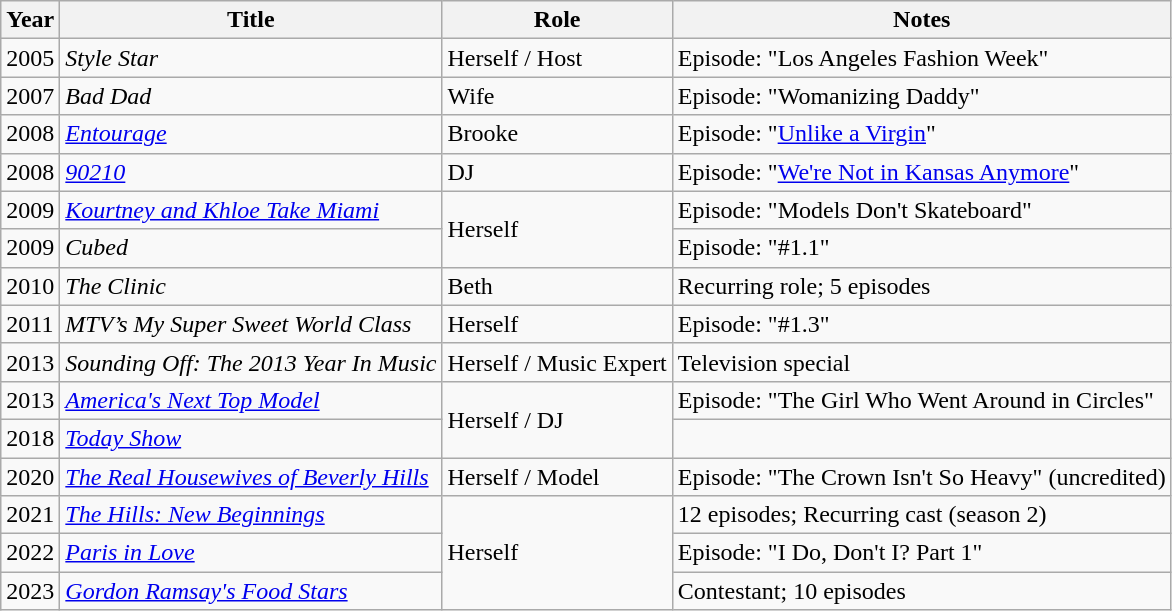<table class="wikitable sortable">
<tr>
<th>Year</th>
<th>Title</th>
<th>Role</th>
<th class="unsortable">Notes</th>
</tr>
<tr>
<td>2005</td>
<td><em>Style Star</em></td>
<td>Herself / Host</td>
<td>Episode: "Los Angeles Fashion Week"</td>
</tr>
<tr>
<td>2007</td>
<td><em>Bad Dad</em></td>
<td>Wife</td>
<td>Episode: "Womanizing Daddy"</td>
</tr>
<tr>
<td>2008</td>
<td><em><a href='#'>Entourage</a></em></td>
<td>Brooke</td>
<td>Episode: "<a href='#'>Unlike a Virgin</a>"</td>
</tr>
<tr>
<td>2008</td>
<td><em><a href='#'>90210</a></em></td>
<td>DJ</td>
<td>Episode: "<a href='#'>We're Not in Kansas Anymore</a>"</td>
</tr>
<tr>
<td>2009</td>
<td><em><a href='#'>Kourtney and Khloe Take Miami</a></em></td>
<td rowspan="2">Herself</td>
<td>Episode: "Models Don't Skateboard"</td>
</tr>
<tr>
<td>2009</td>
<td><em>Cubed</em></td>
<td>Episode: "#1.1"</td>
</tr>
<tr>
<td>2010</td>
<td><em>The Clinic</em></td>
<td>Beth</td>
<td>Recurring role; 5 episodes</td>
</tr>
<tr>
<td>2011</td>
<td><em>MTV’s My Super Sweet World Class</em></td>
<td>Herself</td>
<td>Episode: "#1.3"</td>
</tr>
<tr>
<td>2013</td>
<td><em>Sounding Off: The 2013 Year In Music</em></td>
<td>Herself / Music Expert</td>
<td>Television special</td>
</tr>
<tr>
<td>2013</td>
<td><em><a href='#'>America's Next Top Model</a></em></td>
<td rowspan="2">Herself / DJ</td>
<td>Episode: "The Girl Who Went Around in Circles"</td>
</tr>
<tr>
<td>2018</td>
<td><em><a href='#'>Today Show</a></em></td>
<td></td>
</tr>
<tr>
<td>2020</td>
<td><em><a href='#'>The Real Housewives of Beverly Hills</a></em></td>
<td>Herself / Model</td>
<td>Episode: "The Crown Isn't So Heavy" (uncredited)</td>
</tr>
<tr>
<td>2021</td>
<td><em><a href='#'>The Hills: New Beginnings</a></em></td>
<td rowspan="3">Herself</td>
<td>12 episodes; Recurring cast (season 2)</td>
</tr>
<tr>
<td>2022</td>
<td><em><a href='#'>Paris in Love</a></em></td>
<td>Episode: "I Do, Don't I? Part 1"</td>
</tr>
<tr>
<td>2023</td>
<td><em><a href='#'>Gordon Ramsay's Food Stars</a></em></td>
<td>Contestant; 10 episodes</td>
</tr>
</table>
